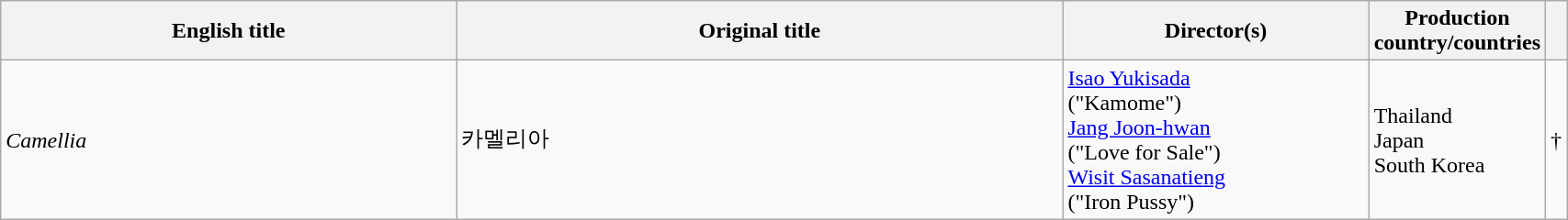<table class="sortable wikitable" width="90%" cellpadding="5">
<tr>
<th width="30%">English title</th>
<th width="40%">Original title</th>
<th width="20%">Director(s)</th>
<th width="10%">Production country/countries</th>
<th width="3%"></th>
</tr>
<tr>
<td><em>Camellia</em></td>
<td>카멜리아</td>
<td><a href='#'>Isao Yukisada</a><br>("Kamome")<br><a href='#'>Jang Joon-hwan</a><br>("Love for Sale")<br><a href='#'>Wisit Sasanatieng</a><br>("Iron Pussy")</td>
<td>Thailand<br>Japan<br>South Korea</td>
<td>†</td>
</tr>
</table>
